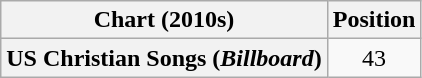<table class="wikitable plainrowheaders" style="text-align:center">
<tr>
<th scope="col">Chart (2010s)</th>
<th scope="col">Position</th>
</tr>
<tr>
<th scope="row">US Christian Songs (<em>Billboard</em>)</th>
<td>43</td>
</tr>
</table>
